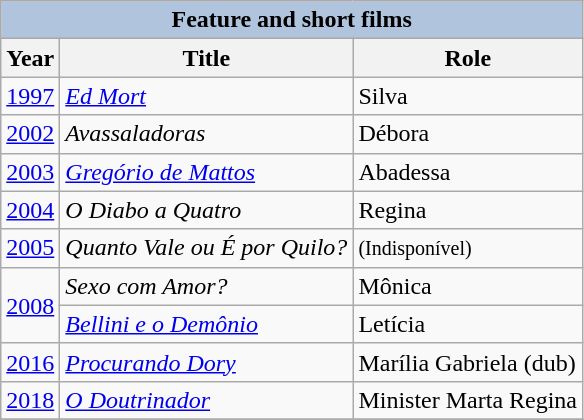<table class="wikitable">
<tr>
<th colspan="5" style="background: LightSteelBlue;">Feature and short films</th>
</tr>
<tr>
<th>Year</th>
<th>Title</th>
<th>Role</th>
</tr>
<tr>
<td><a href='#'>1997</a></td>
<td><em><a href='#'>Ed Mort</a></em></td>
<td>Silva</td>
</tr>
<tr>
<td><a href='#'>2002</a></td>
<td><em>Avassaladoras</em></td>
<td>Débora</td>
</tr>
<tr>
<td><a href='#'>2003</a></td>
<td><em><a href='#'>Gregório de Mattos</a></em></td>
<td>Abadessa</td>
</tr>
<tr>
<td><a href='#'>2004</a></td>
<td><em>O Diabo a Quatro</em></td>
<td>Regina</td>
</tr>
<tr>
<td><a href='#'>2005</a></td>
<td><em>Quanto Vale ou É por Quilo?</em></td>
<td><small>(Indisponível)</small></td>
</tr>
<tr>
<td rowspan="2"><a href='#'>2008</a></td>
<td><em>Sexo com Amor?</em></td>
<td>Mônica</td>
</tr>
<tr>
<td><em><a href='#'>Bellini e o Demônio</a></em></td>
<td>Letícia</td>
</tr>
<tr>
<td><a href='#'>2016</a></td>
<td><em><a href='#'>Procurando Dory</a></em></td>
<td>Marília Gabriela (dub)</td>
</tr>
<tr>
<td><a href='#'>2018</a></td>
<td><em><a href='#'>O Doutrinador</a></em></td>
<td>Minister Marta Regina</td>
</tr>
<tr>
</tr>
</table>
